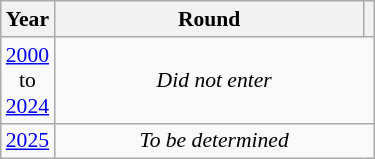<table class="wikitable" style="text-align: center; font-size:90%">
<tr>
<th>Year</th>
<th style="width:200px">Round</th>
<th></th>
</tr>
<tr>
<td><a href='#'>2000</a><br>to<br><a href='#'>2024</a></td>
<td colspan="2"><em>Did not enter</em></td>
</tr>
<tr>
<td><a href='#'>2025</a></td>
<td colspan="2"><em>To be determined</em></td>
</tr>
</table>
